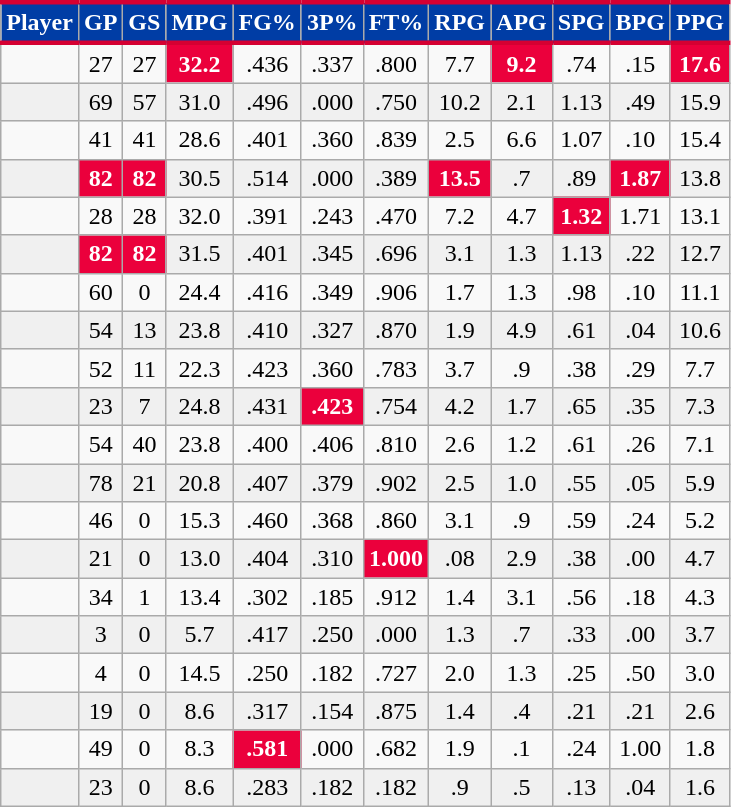<table class="wikitable sortable" style="text-align:right;">
<tr>
<th style="background:#003DA5; color:#FFFFFF; border-top:#D50032 3px solid; border-bottom:#D50032 3px solid;">Player</th>
<th style="background:#003DA5; color:#FFFFFF; border-top:#D50032 3px solid; border-bottom:#D50032 3px solid;">GP</th>
<th style="background:#003DA5; color:#FFFFFF; border-top:#D50032 3px solid; border-bottom:#D50032 3px solid;">GS</th>
<th style="background:#003DA5; color:#FFFFFF; border-top:#D50032 3px solid; border-bottom:#D50032 3px solid;">MPG</th>
<th style="background:#003DA5; color:#FFFFFF; border-top:#D50032 3px solid; border-bottom:#D50032 3px solid;">FG%</th>
<th style="background:#003DA5; color:#FFFFFF; border-top:#D50032 3px solid; border-bottom:#D50032 3px solid;">3P%</th>
<th style="background:#003DA5; color:#FFFFFF; border-top:#D50032 3px solid; border-bottom:#D50032 3px solid;">FT%</th>
<th style="background:#003DA5; color:#FFFFFF; border-top:#D50032 3px solid; border-bottom:#D50032 3px solid;">RPG</th>
<th style="background:#003DA5; color:#FFFFFF; border-top:#D50032 3px solid; border-bottom:#D50032 3px solid;">APG</th>
<th style="background:#003DA5; color:#FFFFFF; border-top:#D50032 3px solid; border-bottom:#D50032 3px solid;">SPG</th>
<th style="background:#003DA5; color:#FFFFFF; border-top:#D50032 3px solid; border-bottom:#D50032 3px solid;">BPG</th>
<th style="background:#003DA5; color:#FFFFFF; border-top:#D50032 3px solid; border-bottom:#D50032 3px solid;">PPG</th>
</tr>
<tr align="center" bgcolor="">
<td></td>
<td>27</td>
<td>27</td>
<td style="background:#eb003c;color:white;"><strong>32.2</strong></td>
<td>.436</td>
<td>.337</td>
<td>.800</td>
<td>7.7</td>
<td style="background:#eb003c;color:white;"><strong>9.2</strong></td>
<td>.74</td>
<td>.15</td>
<td style="background:#eb003c;color:white;"><strong>17.6</strong></td>
</tr>
<tr align="center" bgcolor="f0f0f0">
<td></td>
<td>69</td>
<td>57</td>
<td>31.0</td>
<td>.496</td>
<td>.000</td>
<td>.750</td>
<td>10.2</td>
<td>2.1</td>
<td>1.13</td>
<td>.49</td>
<td>15.9</td>
</tr>
<tr align="center" bgcolor="">
<td></td>
<td>41</td>
<td>41</td>
<td>28.6</td>
<td>.401</td>
<td>.360</td>
<td>.839</td>
<td>2.5</td>
<td>6.6</td>
<td>1.07</td>
<td>.10</td>
<td>15.4</td>
</tr>
<tr align="center" bgcolor="f0f0f0">
<td></td>
<td style="background:#eb003c;color:white;"><strong>82</strong></td>
<td style="background:#eb003c;color:white;"><strong>82</strong></td>
<td>30.5</td>
<td>.514</td>
<td>.000</td>
<td>.389</td>
<td style="background:#eb003c;color:white;"><strong> 13.5</strong></td>
<td>.7</td>
<td>.89</td>
<td style="background:#eb003c;color:white;"><strong>1.87</strong></td>
<td>13.8</td>
</tr>
<tr align="center" bgcolor="">
<td></td>
<td>28</td>
<td>28</td>
<td>32.0</td>
<td>.391</td>
<td>.243</td>
<td>.470</td>
<td>7.2</td>
<td>4.7</td>
<td style="background:#eb003c;color:white;"><strong>1.32</strong></td>
<td>1.71</td>
<td>13.1</td>
</tr>
<tr align="center" bgcolor="f0f0f0">
<td></td>
<td style="background:#eb003c;color:white;"><strong>82</strong></td>
<td style="background:#eb003c;color:white;"><strong>82</strong></td>
<td>31.5</td>
<td>.401</td>
<td>.345</td>
<td>.696</td>
<td>3.1</td>
<td>1.3</td>
<td>1.13</td>
<td>.22</td>
<td>12.7</td>
</tr>
<tr align="center" bgcolor="">
<td></td>
<td>60</td>
<td>0</td>
<td>24.4</td>
<td>.416</td>
<td>.349</td>
<td>.906</td>
<td>1.7</td>
<td>1.3</td>
<td>.98</td>
<td>.10</td>
<td>11.1</td>
</tr>
<tr align="center" bgcolor="f0f0f0">
<td></td>
<td>54</td>
<td>13</td>
<td>23.8</td>
<td>.410</td>
<td>.327</td>
<td>.870</td>
<td>1.9</td>
<td>4.9</td>
<td>.61</td>
<td>.04</td>
<td>10.6</td>
</tr>
<tr align="center" bgcolor="">
<td></td>
<td>52</td>
<td>11</td>
<td>22.3</td>
<td>.423</td>
<td>.360</td>
<td>.783</td>
<td>3.7</td>
<td>.9</td>
<td>.38</td>
<td>.29</td>
<td>7.7</td>
</tr>
<tr align="center" bgcolor="f0f0f0">
<td></td>
<td>23</td>
<td>7</td>
<td>24.8</td>
<td>.431</td>
<td style="background:#eb003c;color:white;"><strong>.423</strong></td>
<td>.754</td>
<td>4.2</td>
<td>1.7</td>
<td>.65</td>
<td>.35</td>
<td>7.3</td>
</tr>
<tr align="center" bgcolor="">
<td></td>
<td>54</td>
<td>40</td>
<td>23.8</td>
<td>.400</td>
<td>.406</td>
<td>.810</td>
<td>2.6</td>
<td>1.2</td>
<td>.61</td>
<td>.26</td>
<td>7.1</td>
</tr>
<tr align="center" bgcolor="f0f0f0">
<td></td>
<td>78</td>
<td>21</td>
<td>20.8</td>
<td>.407</td>
<td>.379</td>
<td>.902</td>
<td>2.5</td>
<td>1.0</td>
<td>.55</td>
<td>.05</td>
<td>5.9</td>
</tr>
<tr align="center" bgcolor="">
<td></td>
<td>46</td>
<td>0</td>
<td>15.3</td>
<td>.460</td>
<td>.368</td>
<td>.860</td>
<td>3.1</td>
<td>.9</td>
<td>.59</td>
<td>.24</td>
<td>5.2</td>
</tr>
<tr align="center" bgcolor="f0f0f0">
<td></td>
<td>21</td>
<td>0</td>
<td>13.0</td>
<td>.404</td>
<td>.310</td>
<td style="background:#eb003c;color:white;"><strong>1.000</strong></td>
<td>.08</td>
<td>2.9</td>
<td>.38</td>
<td>.00</td>
<td>4.7</td>
</tr>
<tr align="center" bgcolor="">
<td></td>
<td>34</td>
<td>1</td>
<td>13.4</td>
<td>.302</td>
<td>.185</td>
<td>.912</td>
<td>1.4</td>
<td>3.1</td>
<td>.56</td>
<td>.18</td>
<td>4.3</td>
</tr>
<tr align="center" bgcolor="f0f0f0">
<td></td>
<td>3</td>
<td>0</td>
<td>5.7</td>
<td>.417</td>
<td>.250</td>
<td>.000</td>
<td>1.3</td>
<td>.7</td>
<td>.33</td>
<td>.00</td>
<td>3.7</td>
</tr>
<tr align="center" bgcolor="">
<td></td>
<td>4</td>
<td>0</td>
<td>14.5</td>
<td>.250</td>
<td>.182</td>
<td>.727</td>
<td>2.0</td>
<td>1.3</td>
<td>.25</td>
<td>.50</td>
<td>3.0</td>
</tr>
<tr align="center" bgcolor="f0f0f0">
<td></td>
<td>19</td>
<td>0</td>
<td>8.6</td>
<td>.317</td>
<td>.154</td>
<td>.875</td>
<td>1.4</td>
<td>.4</td>
<td>.21</td>
<td>.21</td>
<td>2.6</td>
</tr>
<tr align="center" bgcolor="">
<td></td>
<td>49</td>
<td>0</td>
<td>8.3</td>
<td style="background:#eb003c;color:white;"><strong>.581</strong></td>
<td>.000</td>
<td>.682</td>
<td>1.9</td>
<td>.1</td>
<td>.24</td>
<td>1.00</td>
<td>1.8</td>
</tr>
<tr align="center" bgcolor="f0f0f0">
<td></td>
<td>23</td>
<td>0</td>
<td>8.6</td>
<td>.283</td>
<td>.182</td>
<td>.182</td>
<td>.9</td>
<td>.5</td>
<td>.13</td>
<td>.04</td>
<td>1.6</td>
</tr>
</table>
